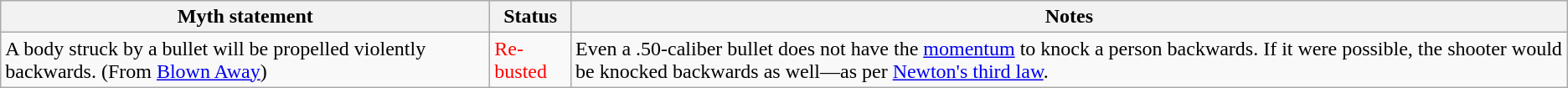<table class="wikitable plainrowheaders">
<tr>
<th>Myth statement</th>
<th>Status</th>
<th>Notes</th>
</tr>
<tr>
<td>A body struck by a bullet will be propelled violently backwards. (From <a href='#'>Blown Away</a>)</td>
<td style="color:red">Re-busted</td>
<td>Even a .50-caliber bullet does not have the <a href='#'>momentum</a> to knock a person backwards. If it were possible, the shooter would be knocked backwards as well—as per <a href='#'>Newton's third law</a>.</td>
</tr>
</table>
